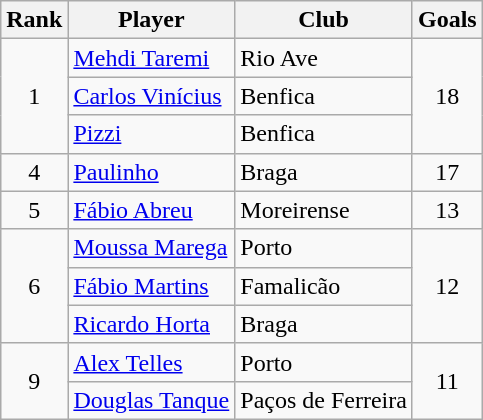<table class="wikitable" style="text-align:center;">
<tr>
<th>Rank</th>
<th>Player</th>
<th>Club</th>
<th>Goals</th>
</tr>
<tr>
<td rowspan="3">1</td>
<td align="left"> <a href='#'>Mehdi Taremi</a></td>
<td align="left">Rio Ave</td>
<td rowspan="3">18</td>
</tr>
<tr>
<td align="left"> <a href='#'>Carlos Vinícius</a></td>
<td align="left">Benfica</td>
</tr>
<tr>
<td align="left"> <a href='#'>Pizzi</a></td>
<td align="left">Benfica</td>
</tr>
<tr>
<td>4</td>
<td align="left"> <a href='#'>Paulinho</a></td>
<td align="left">Braga</td>
<td>17</td>
</tr>
<tr>
<td>5</td>
<td align="left"> <a href='#'>Fábio Abreu</a></td>
<td align="left">Moreirense</td>
<td>13</td>
</tr>
<tr>
<td rowspan="3">6</td>
<td align="left"> <a href='#'>Moussa Marega</a></td>
<td align="left">Porto</td>
<td rowspan="3">12</td>
</tr>
<tr>
<td align="left"> <a href='#'>Fábio Martins</a></td>
<td align="left">Famalicão</td>
</tr>
<tr>
<td align="left"> <a href='#'>Ricardo Horta</a></td>
<td align="left">Braga</td>
</tr>
<tr>
<td rowspan="2">9</td>
<td align="left"> <a href='#'>Alex Telles</a></td>
<td align="left">Porto</td>
<td rowspan="2">11</td>
</tr>
<tr>
<td align="left"> <a href='#'>Douglas Tanque</a></td>
<td align="left">Paços de Ferreira</td>
</tr>
</table>
